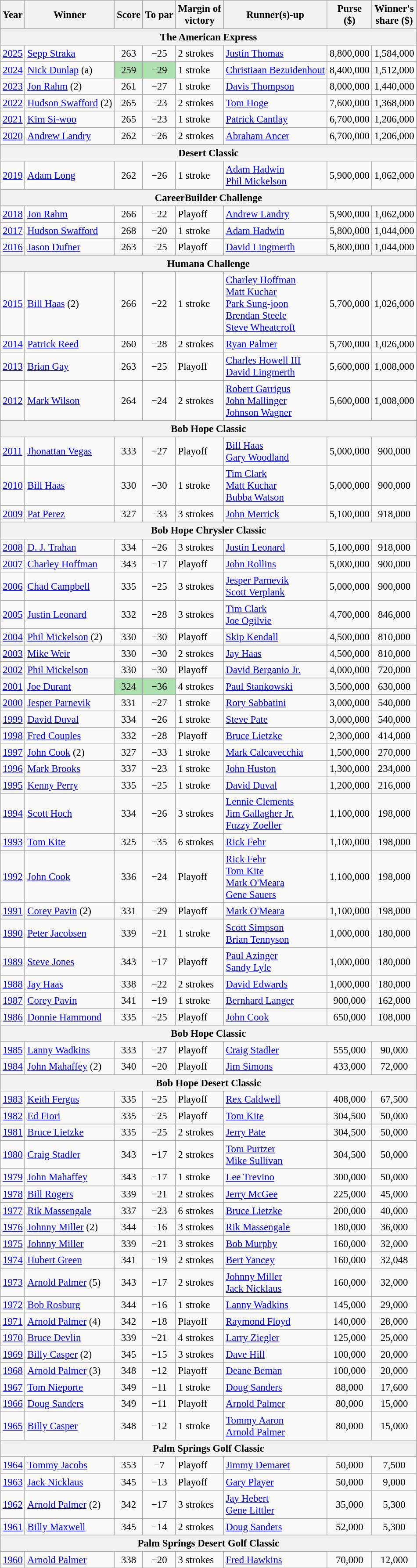<table class="wikitable" style="font-size:95%">
<tr>
<th>Year</th>
<th>Winner</th>
<th>Score</th>
<th>To par</th>
<th>Margin of<br>victory</th>
<th>Runner(s)-up</th>
<th>Purse<br>($)</th>
<th>Winner's<br>share ($)</th>
</tr>
<tr>
<th colspan=9>The American Express</th>
</tr>
<tr>
<td><a href='#'>2025</a></td>
<td> <a href='#'>Sepp Straka</a></td>
<td align=center>263</td>
<td align=center>−25</td>
<td>2 strokes</td>
<td> <a href='#'>Justin Thomas</a></td>
<td align=center>8,800,000</td>
<td align=center>1,584,000</td>
</tr>
<tr>
<td><a href='#'>2024</a></td>
<td> <a href='#'>Nick Dunlap</a> (a)</td>
<td style="text-align: center; background: #ACE1AF">259</td>
<td style="text-align: center; background: #ACE1AF">−29</td>
<td>1 stroke</td>
<td> <a href='#'>Christiaan Bezuidenhout</a></td>
<td align=center>8,400,000</td>
<td align=center>1,512,000</td>
</tr>
<tr>
<td><a href='#'>2023</a></td>
<td> <a href='#'>Jon Rahm</a> (2)</td>
<td align=center>261</td>
<td align=center>−27</td>
<td>1 stroke</td>
<td> <a href='#'>Davis Thompson</a></td>
<td align=center>8,000,000</td>
<td align=center>1,440,000</td>
</tr>
<tr>
<td><a href='#'>2022</a></td>
<td> <a href='#'>Hudson Swafford</a> (2)</td>
<td align=center>265</td>
<td align=center>−23</td>
<td>2 strokes</td>
<td> <a href='#'>Tom Hoge</a></td>
<td align="center">7,600,000</td>
<td align="center">1,368,000</td>
</tr>
<tr>
<td><a href='#'>2021</a></td>
<td> <a href='#'>Kim Si-woo</a></td>
<td align=center>265</td>
<td align=center>−23</td>
<td>1 stroke</td>
<td> <a href='#'>Patrick Cantlay</a></td>
<td align="center">6,700,000</td>
<td align="center">1,206,000</td>
</tr>
<tr>
<td><a href='#'>2020</a></td>
<td> <a href='#'>Andrew Landry</a></td>
<td align=center>262</td>
<td align=center>−26</td>
<td>2 strokes</td>
<td> <a href='#'>Abraham Ancer</a></td>
<td align="center">6,700,000</td>
<td align="center">1,206,000</td>
</tr>
<tr>
<th colspan=9>Desert Classic</th>
</tr>
<tr>
<td><a href='#'>2019</a></td>
<td> <a href='#'>Adam Long</a></td>
<td align=center>262</td>
<td align=center>−26</td>
<td>1 stroke</td>
<td> <a href='#'>Adam Hadwin</a><br> <a href='#'>Phil Mickelson</a></td>
<td align="center">5,900,000</td>
<td align="center">1,062,000</td>
</tr>
<tr>
<th colspan=9>CareerBuilder Challenge</th>
</tr>
<tr>
<td><a href='#'>2018</a></td>
<td> <a href='#'>Jon Rahm</a></td>
<td align=center>266</td>
<td align=center>−22</td>
<td>Playoff</td>
<td> <a href='#'>Andrew Landry</a></td>
<td align="center">5,900,000</td>
<td align="center">1,062,000</td>
</tr>
<tr>
<td><a href='#'>2017</a></td>
<td> <a href='#'>Hudson Swafford</a></td>
<td align=center>268</td>
<td align=center>−20</td>
<td>1 stroke</td>
<td> <a href='#'>Adam Hadwin</a></td>
<td align="center">5,800,000</td>
<td align="center">1,044,000</td>
</tr>
<tr>
<td><a href='#'>2016</a></td>
<td> <a href='#'>Jason Dufner</a></td>
<td align=center>263</td>
<td align=center>−25</td>
<td>Playoff</td>
<td> <a href='#'>David Lingmerth</a></td>
<td align="center">5,800,000</td>
<td align="center">1,044,000</td>
</tr>
<tr>
<th colspan=9>Humana Challenge</th>
</tr>
<tr>
<td><a href='#'>2015</a></td>
<td> <a href='#'>Bill Haas</a> (2)</td>
<td align=center>266</td>
<td align=center>−22</td>
<td>1 stroke</td>
<td> <a href='#'>Charley Hoffman</a><br> <a href='#'>Matt Kuchar</a><br> <a href='#'>Park Sung-joon</a><br> <a href='#'>Brendan Steele</a><br> <a href='#'>Steve Wheatcroft</a></td>
<td align="center">5,700,000</td>
<td align="center">1,026,000</td>
</tr>
<tr>
<td><a href='#'>2014</a></td>
<td> <a href='#'>Patrick Reed</a></td>
<td align=center>260</td>
<td align=center>−28</td>
<td>2 strokes</td>
<td> <a href='#'>Ryan Palmer</a></td>
<td align="center">5,700,000</td>
<td align="center">1,026,000</td>
</tr>
<tr>
<td><a href='#'>2013</a></td>
<td> <a href='#'>Brian Gay</a></td>
<td align=center>263</td>
<td align=center>−25</td>
<td>Playoff</td>
<td> <a href='#'>Charles Howell III</a><br> <a href='#'>David Lingmerth</a></td>
<td align="center">5,600,000</td>
<td align="center">1,008,000</td>
</tr>
<tr>
<td><a href='#'>2012</a></td>
<td> <a href='#'>Mark Wilson</a></td>
<td align=center>264</td>
<td align=center>−24</td>
<td>2 strokes</td>
<td> <a href='#'>Robert Garrigus</a><br> <a href='#'>John Mallinger</a><br> <a href='#'>Johnson Wagner</a></td>
<td align="center">5,600,000</td>
<td align="center">1,008,000</td>
</tr>
<tr>
<th colspan=9>Bob Hope Classic</th>
</tr>
<tr>
<td><a href='#'>2011</a></td>
<td> <a href='#'>Jhonattan Vegas</a></td>
<td align=center>333</td>
<td align=center>−27</td>
<td>Playoff</td>
<td> <a href='#'>Bill Haas</a><br> <a href='#'>Gary Woodland</a></td>
<td align="center">5,000,000</td>
<td align="center">900,000</td>
</tr>
<tr>
<td><a href='#'>2010</a></td>
<td> <a href='#'>Bill Haas</a></td>
<td align=center>330</td>
<td align=center>−30</td>
<td>1 stroke</td>
<td> <a href='#'>Tim Clark</a><br> <a href='#'>Matt Kuchar</a><br> <a href='#'>Bubba Watson</a></td>
<td align="center">5,000,000</td>
<td align="center">900,000</td>
</tr>
<tr>
<td><a href='#'>2009</a></td>
<td> <a href='#'>Pat Perez</a></td>
<td align=center>327</td>
<td align=center>−33</td>
<td>3 strokes</td>
<td> <a href='#'>John Merrick</a></td>
<td align="center">5,100,000</td>
<td align="center">918,000</td>
</tr>
<tr>
<th colspan=9>Bob Hope Chrysler Classic</th>
</tr>
<tr>
<td><a href='#'>2008</a></td>
<td> <a href='#'>D. J. Trahan</a></td>
<td align=center>334</td>
<td align=center>−26</td>
<td>3 strokes</td>
<td> <a href='#'>Justin Leonard</a></td>
<td align="center">5,100,000</td>
<td align="center">918,000</td>
</tr>
<tr>
<td><a href='#'>2007</a></td>
<td> <a href='#'>Charley Hoffman</a></td>
<td align=center>343</td>
<td align=center>−17</td>
<td>Playoff</td>
<td> <a href='#'>John Rollins</a></td>
<td align="center">5,000,000</td>
<td align="center">900,000</td>
</tr>
<tr>
<td><a href='#'>2006</a></td>
<td> <a href='#'>Chad Campbell</a></td>
<td align=center>335</td>
<td align=center>−25</td>
<td>3 strokes</td>
<td> <a href='#'>Jesper Parnevik</a><br> <a href='#'>Scott Verplank</a></td>
<td align="center">5,000,000</td>
<td align="center">900,000</td>
</tr>
<tr>
<td><a href='#'>2005</a></td>
<td> <a href='#'>Justin Leonard</a></td>
<td align=center>332</td>
<td align=center>−28</td>
<td>3 strokes</td>
<td> <a href='#'>Tim Clark</a><br> <a href='#'>Joe Ogilvie</a></td>
<td align="center">4,700,000</td>
<td align="center">846,000</td>
</tr>
<tr>
<td><a href='#'>2004</a></td>
<td> <a href='#'>Phil Mickelson</a> (2)</td>
<td align=center>330</td>
<td align=center>−30</td>
<td>Playoff</td>
<td> <a href='#'>Skip Kendall</a></td>
<td align="center">4,500,000</td>
<td align="center">810,000</td>
</tr>
<tr>
<td><a href='#'>2003</a></td>
<td> <a href='#'>Mike Weir</a></td>
<td align=center>330</td>
<td align=center>−30</td>
<td>2 strokes</td>
<td> <a href='#'>Jay Haas</a></td>
<td align="center">4,500,000</td>
<td align="center">810,000</td>
</tr>
<tr>
<td><a href='#'>2002</a></td>
<td> <a href='#'>Phil Mickelson</a></td>
<td align=center>330</td>
<td align=center>−30</td>
<td>Playoff</td>
<td> <a href='#'>David Berganio Jr.</a></td>
<td align="center">4,000,000</td>
<td align="center">720,000</td>
</tr>
<tr>
<td><a href='#'>2001</a></td>
<td> <a href='#'>Joe Durant</a></td>
<td style="text-align: center; background: #ACE1AF">324</td>
<td style="text-align: center; background: #ACE1AF">−36</td>
<td>4 strokes</td>
<td> <a href='#'>Paul Stankowski</a></td>
<td align="center">3,500,000</td>
<td align="center">630,000</td>
</tr>
<tr>
<td><a href='#'>2000</a></td>
<td> <a href='#'>Jesper Parnevik</a></td>
<td align=center>331</td>
<td align=center>−27</td>
<td>1 stroke</td>
<td> <a href='#'>Rory Sabbatini</a></td>
<td align="center">3,000,000</td>
<td align="center">540,000</td>
</tr>
<tr>
<td><a href='#'>1999</a></td>
<td> <a href='#'>David Duval</a></td>
<td align=center>334</td>
<td align=center>−26</td>
<td>1 stroke</td>
<td> <a href='#'>Steve Pate</a></td>
<td align="center">3,000,000</td>
<td align="center">540,000</td>
</tr>
<tr>
<td><a href='#'>1998</a></td>
<td> <a href='#'>Fred Couples</a></td>
<td align=center>332</td>
<td align=center>−28</td>
<td>Playoff</td>
<td> <a href='#'>Bruce Lietzke</a></td>
<td align="center">2,300,000</td>
<td align="center">414,000</td>
</tr>
<tr>
<td><a href='#'>1997</a></td>
<td> <a href='#'>John Cook</a> (2)</td>
<td align=center>327</td>
<td align=center>−33</td>
<td>1 stroke</td>
<td> <a href='#'>Mark Calcavecchia</a></td>
<td align="center">1,500,000</td>
<td align="center">270,000</td>
</tr>
<tr>
<td><a href='#'>1996</a></td>
<td> <a href='#'>Mark Brooks</a></td>
<td align=center>337</td>
<td align=center>−23</td>
<td>1 stroke</td>
<td> <a href='#'>John Huston</a></td>
<td align="center">1,300,000</td>
<td align="center">234,000</td>
</tr>
<tr>
<td><a href='#'>1995</a></td>
<td> <a href='#'>Kenny Perry</a></td>
<td align=center>335</td>
<td align=center>−25</td>
<td>1 stroke</td>
<td> <a href='#'>David Duval</a></td>
<td align="center">1,200,000</td>
<td align="center">216,000</td>
</tr>
<tr>
<td><a href='#'>1994</a></td>
<td> <a href='#'>Scott Hoch</a></td>
<td align=center>334</td>
<td align=center>−26</td>
<td>3 strokes</td>
<td> <a href='#'>Lennie Clements</a><br> <a href='#'>Jim Gallagher Jr.</a><br> <a href='#'>Fuzzy Zoeller</a></td>
<td align="center">1,100,000</td>
<td align="center">198,000</td>
</tr>
<tr>
<td><a href='#'>1993</a></td>
<td> <a href='#'>Tom Kite</a></td>
<td align=center>325</td>
<td align=center>−35</td>
<td>6 strokes</td>
<td> <a href='#'>Rick Fehr</a></td>
<td align="center">1,100,000</td>
<td align="center">198,000</td>
</tr>
<tr>
<td><a href='#'>1992</a></td>
<td> <a href='#'>John Cook</a></td>
<td align=center>336</td>
<td align=center>−24</td>
<td>Playoff</td>
<td> <a href='#'>Rick Fehr</a><br> <a href='#'>Tom Kite</a><br> <a href='#'>Mark O'Meara</a><br> <a href='#'>Gene Sauers</a></td>
<td align="center">1,100,000</td>
<td align="center">198,000</td>
</tr>
<tr>
<td><a href='#'>1991</a></td>
<td> <a href='#'>Corey Pavin</a> (2)</td>
<td align=center>331</td>
<td align=center>−29</td>
<td>Playoff</td>
<td> <a href='#'>Mark O'Meara</a></td>
<td align="center">1,100,000</td>
<td align="center">198,000</td>
</tr>
<tr>
<td><a href='#'>1990</a></td>
<td> <a href='#'>Peter Jacobsen</a></td>
<td align=center>339</td>
<td align=center>−21</td>
<td>1 stroke</td>
<td> <a href='#'>Scott Simpson</a><br> <a href='#'>Brian Tennyson</a></td>
<td align="center">1,000,000</td>
<td align="center">180,000</td>
</tr>
<tr>
<td><a href='#'>1989</a></td>
<td> <a href='#'>Steve Jones</a></td>
<td align=center>343</td>
<td align=center>−17</td>
<td>Playoff</td>
<td> <a href='#'>Paul Azinger</a><br> <a href='#'>Sandy Lyle</a></td>
<td align="center">1,000,000</td>
<td align="center">180,000</td>
</tr>
<tr>
<td><a href='#'>1988</a></td>
<td> <a href='#'>Jay Haas</a></td>
<td align=center>338</td>
<td align=center>−22</td>
<td>2 strokes</td>
<td> <a href='#'>David Edwards</a></td>
<td align="center">1,000,000</td>
<td align="center">180,000</td>
</tr>
<tr>
<td><a href='#'>1987</a></td>
<td> <a href='#'>Corey Pavin</a></td>
<td align=center>341</td>
<td align=center>−19</td>
<td>1 stroke</td>
<td> <a href='#'>Bernhard Langer</a></td>
<td align="center">900,000</td>
<td align="center">162,000</td>
</tr>
<tr>
<td><a href='#'>1986</a></td>
<td> <a href='#'>Donnie Hammond</a></td>
<td align=center>335</td>
<td align=center>−25</td>
<td>Playoff</td>
<td> <a href='#'>John Cook</a></td>
<td align="center">650,000</td>
<td align="center">108,000</td>
</tr>
<tr>
<th colspan=9>Bob Hope Classic</th>
</tr>
<tr>
<td><a href='#'>1985</a></td>
<td> <a href='#'>Lanny Wadkins</a></td>
<td align=center>333</td>
<td align=center>−27</td>
<td>Playoff</td>
<td> <a href='#'>Craig Stadler</a></td>
<td align="center">555,000</td>
<td align="center">90,000</td>
</tr>
<tr>
<td><a href='#'>1984</a></td>
<td> <a href='#'>John Mahaffey</a> (2)</td>
<td align=center>340</td>
<td align=center>−20</td>
<td>Playoff</td>
<td> <a href='#'>Jim Simons</a></td>
<td align="center">433,000</td>
<td align="center">72,000</td>
</tr>
<tr>
<th colspan=9>Bob Hope Desert Classic</th>
</tr>
<tr>
<td><a href='#'>1983</a></td>
<td> <a href='#'>Keith Fergus</a></td>
<td align=center>335</td>
<td align=center>−25</td>
<td>Playoff</td>
<td> <a href='#'>Rex Caldwell</a></td>
<td align="center">408,000</td>
<td align="center">67,500</td>
</tr>
<tr>
<td><a href='#'>1982</a></td>
<td> <a href='#'>Ed Fiori</a></td>
<td align=center>335</td>
<td align=center>−25</td>
<td>Playoff</td>
<td> <a href='#'>Tom Kite</a></td>
<td align="center">304,500</td>
<td align="center">50,000</td>
</tr>
<tr>
<td><a href='#'>1981</a></td>
<td> <a href='#'>Bruce Lietzke</a></td>
<td align=center>335</td>
<td align=center>−25</td>
<td>2 strokes</td>
<td> <a href='#'>Jerry Pate</a></td>
<td align="center">304,500</td>
<td align="center">50,000</td>
</tr>
<tr>
<td><a href='#'>1980</a></td>
<td> <a href='#'>Craig Stadler</a></td>
<td align=center>343</td>
<td align=center>−17</td>
<td>2 strokes</td>
<td> <a href='#'>Tom Purtzer</a><br> <a href='#'>Mike Sullivan</a></td>
<td align="center">304,500</td>
<td align="center">50,000</td>
</tr>
<tr>
<td><a href='#'>1979</a></td>
<td> <a href='#'>John Mahaffey</a></td>
<td align=center>343</td>
<td align=center>−17</td>
<td>1 stroke</td>
<td> <a href='#'>Lee Trevino</a></td>
<td align="center">300,000</td>
<td align="center">50,000</td>
</tr>
<tr>
<td><a href='#'>1978</a></td>
<td> <a href='#'>Bill Rogers</a></td>
<td align=center>339</td>
<td align=center>−21</td>
<td>2 strokes</td>
<td> <a href='#'>Jerry McGee</a></td>
<td align="center">225,000</td>
<td align="center">45,000</td>
</tr>
<tr>
<td><a href='#'>1977</a></td>
<td> <a href='#'>Rik Massengale</a></td>
<td align=center>337</td>
<td align=center>−23</td>
<td>6 strokes</td>
<td> <a href='#'>Bruce Lietzke</a></td>
<td align="center">200,000</td>
<td align="center">40,000</td>
</tr>
<tr>
<td><a href='#'>1976</a></td>
<td> <a href='#'>Johnny Miller</a> (2)</td>
<td align=center>344</td>
<td align=center>−16</td>
<td>3 strokes</td>
<td> <a href='#'>Rik Massengale</a></td>
<td align="center">180,000</td>
<td align="center">36,000</td>
</tr>
<tr>
<td><a href='#'>1975</a></td>
<td> <a href='#'>Johnny Miller</a></td>
<td align=center>339</td>
<td align=center>−21</td>
<td>3 strokes</td>
<td> <a href='#'>Bob Murphy</a></td>
<td align="center">160,000</td>
<td align="center">32,000</td>
</tr>
<tr>
<td><a href='#'>1974</a></td>
<td> <a href='#'>Hubert Green</a></td>
<td align=center>341</td>
<td align=center>−19</td>
<td>2 strokes</td>
<td> <a href='#'>Bert Yancey</a></td>
<td align="center">160,000</td>
<td align="center">32,048</td>
</tr>
<tr>
<td><a href='#'>1973</a></td>
<td> <a href='#'>Arnold Palmer</a> (5)</td>
<td align=center>343</td>
<td align=center>−17</td>
<td>2 strokes</td>
<td> <a href='#'>Johnny Miller</a><br> <a href='#'>Jack Nicklaus</a></td>
<td align="center">160,000</td>
<td align="center">32,000</td>
</tr>
<tr>
<td><a href='#'>1972</a></td>
<td> <a href='#'>Bob Rosburg</a></td>
<td align=center>344</td>
<td align=center>−16</td>
<td>1 stroke</td>
<td> <a href='#'>Lanny Wadkins</a></td>
<td align="center">145,000</td>
<td align="center">29,000</td>
</tr>
<tr>
<td><a href='#'>1971</a></td>
<td> <a href='#'>Arnold Palmer</a> (4)</td>
<td align=center>342</td>
<td align=center>−18</td>
<td>Playoff</td>
<td> <a href='#'>Raymond Floyd</a></td>
<td align="center">140,000</td>
<td align="center">28,000</td>
</tr>
<tr>
<td><a href='#'>1970</a></td>
<td> <a href='#'>Bruce Devlin</a></td>
<td align=center>339</td>
<td align=center>−21</td>
<td>4 strokes</td>
<td> <a href='#'>Larry Ziegler</a></td>
<td align="center">125,000</td>
<td align="center">25,000</td>
</tr>
<tr>
<td><a href='#'>1969</a></td>
<td> <a href='#'>Billy Casper</a> (2)</td>
<td align=center>345</td>
<td align=center>−15</td>
<td>3 strokes</td>
<td> <a href='#'>Dave Hill</a></td>
<td align="center">100,000</td>
<td align="center">20,000</td>
</tr>
<tr>
<td><a href='#'>1968</a></td>
<td> <a href='#'>Arnold Palmer</a> (3)</td>
<td align=center>348</td>
<td align=center>−12</td>
<td>Playoff</td>
<td> <a href='#'>Deane Beman</a></td>
<td align="center">100,000</td>
<td align="center">20,000</td>
</tr>
<tr>
<td><a href='#'>1967</a></td>
<td> <a href='#'>Tom Nieporte</a></td>
<td align=center>349</td>
<td align=center>−11</td>
<td>1 stroke</td>
<td> <a href='#'>Doug Sanders</a></td>
<td align="center">88,000</td>
<td align="center">17,600</td>
</tr>
<tr>
<td><a href='#'>1966</a></td>
<td> <a href='#'>Doug Sanders</a></td>
<td align=center>349</td>
<td align=center>−11</td>
<td>Playoff</td>
<td> <a href='#'>Arnold Palmer</a></td>
<td align="center">80,000</td>
<td align="center">15,000</td>
</tr>
<tr>
<td><a href='#'>1965</a></td>
<td> <a href='#'>Billy Casper</a></td>
<td align=center>348</td>
<td align=center>−12</td>
<td>1 stroke</td>
<td> <a href='#'>Tommy Aaron</a><br> <a href='#'>Arnold Palmer</a></td>
<td align="center">80,000</td>
<td align="center">15,000</td>
</tr>
<tr>
<th colspan=9>Palm Springs Golf Classic</th>
</tr>
<tr>
<td><a href='#'>1964</a></td>
<td> <a href='#'>Tommy Jacobs</a></td>
<td align=center>353</td>
<td align=center>−7</td>
<td>Playoff</td>
<td> <a href='#'>Jimmy Demaret</a></td>
<td align="center">50,000</td>
<td align="center">7,500</td>
</tr>
<tr>
<td><a href='#'>1963</a></td>
<td> <a href='#'>Jack Nicklaus</a></td>
<td align=center>345</td>
<td align=center>−13</td>
<td>Playoff</td>
<td> <a href='#'>Gary Player</a></td>
<td align="center">50,000</td>
<td align="center">9,000</td>
</tr>
<tr>
<td><a href='#'>1962</a></td>
<td> <a href='#'>Arnold Palmer</a> (2)</td>
<td align=center>342</td>
<td align=center>−17</td>
<td>3 strokes</td>
<td> <a href='#'>Jay Hebert</a><br> <a href='#'>Gene Littler</a></td>
<td align="center">35,000</td>
<td align="center">5,300</td>
</tr>
<tr>
<td><a href='#'>1961</a></td>
<td> <a href='#'>Billy Maxwell</a></td>
<td align=center>345</td>
<td align=center>−14</td>
<td>2 strokes</td>
<td> <a href='#'>Doug Sanders</a></td>
<td align="center">52,000</td>
<td align="center">5,300</td>
</tr>
<tr>
<th colspan=9>Palm Springs Desert Golf Classic</th>
</tr>
<tr>
<td><a href='#'>1960</a></td>
<td> <a href='#'>Arnold Palmer</a></td>
<td align=center>338</td>
<td align=center>−20</td>
<td>3 strokes</td>
<td> <a href='#'>Fred Hawkins</a></td>
<td align="center">70,000</td>
<td align="center">12,000</td>
</tr>
</table>
